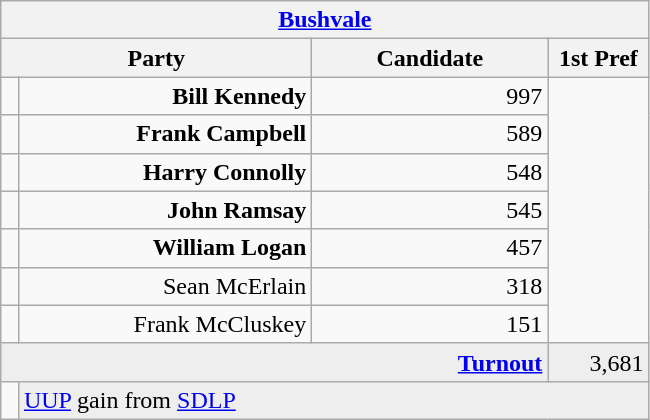<table class="wikitable">
<tr>
<th colspan="4" align="center"><a href='#'>Bushvale</a></th>
</tr>
<tr>
<th colspan="2" align="center" width=200>Party</th>
<th width=150>Candidate</th>
<th width=60>1st Pref</th>
</tr>
<tr>
<td></td>
<td align="right"><strong>Bill Kennedy</strong></td>
<td align="right">997</td>
</tr>
<tr>
<td></td>
<td align="right"><strong>Frank Campbell</strong></td>
<td align="right">589</td>
</tr>
<tr>
<td></td>
<td align="right"><strong>Harry Connolly</strong></td>
<td align="right">548</td>
</tr>
<tr>
<td></td>
<td align="right"><strong>John Ramsay</strong></td>
<td align="right">545</td>
</tr>
<tr>
<td></td>
<td align="right"><strong>William Logan</strong></td>
<td align="right">457</td>
</tr>
<tr>
<td></td>
<td align="right">Sean McErlain</td>
<td align="right">318</td>
</tr>
<tr>
<td></td>
<td align="right">Frank McCluskey</td>
<td align="right">151</td>
</tr>
<tr bgcolor="EEEEEE">
<td colspan=3 align="right"><strong><a href='#'>Turnout</a></strong></td>
<td align="right">3,681</td>
</tr>
<tr>
<td bgcolor=></td>
<td colspan=3 bgcolor="EEEEEE"><a href='#'>UUP</a> gain from <a href='#'>SDLP</a></td>
</tr>
</table>
